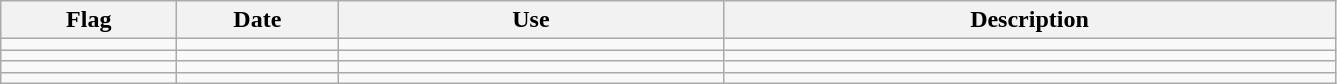<table class="wikitable" style="background:#f9f9f9">
<tr>
<th width="110">Flag</th>
<th width="100">Date</th>
<th width="250">Use</th>
<th width="400">Description</th>
</tr>
<tr>
<td></td>
<td></td>
<td></td>
<td></td>
</tr>
<tr>
<td></td>
<td></td>
<td></td>
<td></td>
</tr>
<tr>
<td></td>
<td></td>
<td></td>
<td></td>
</tr>
<tr>
<td></td>
<td></td>
<td></td>
<td></td>
</tr>
</table>
